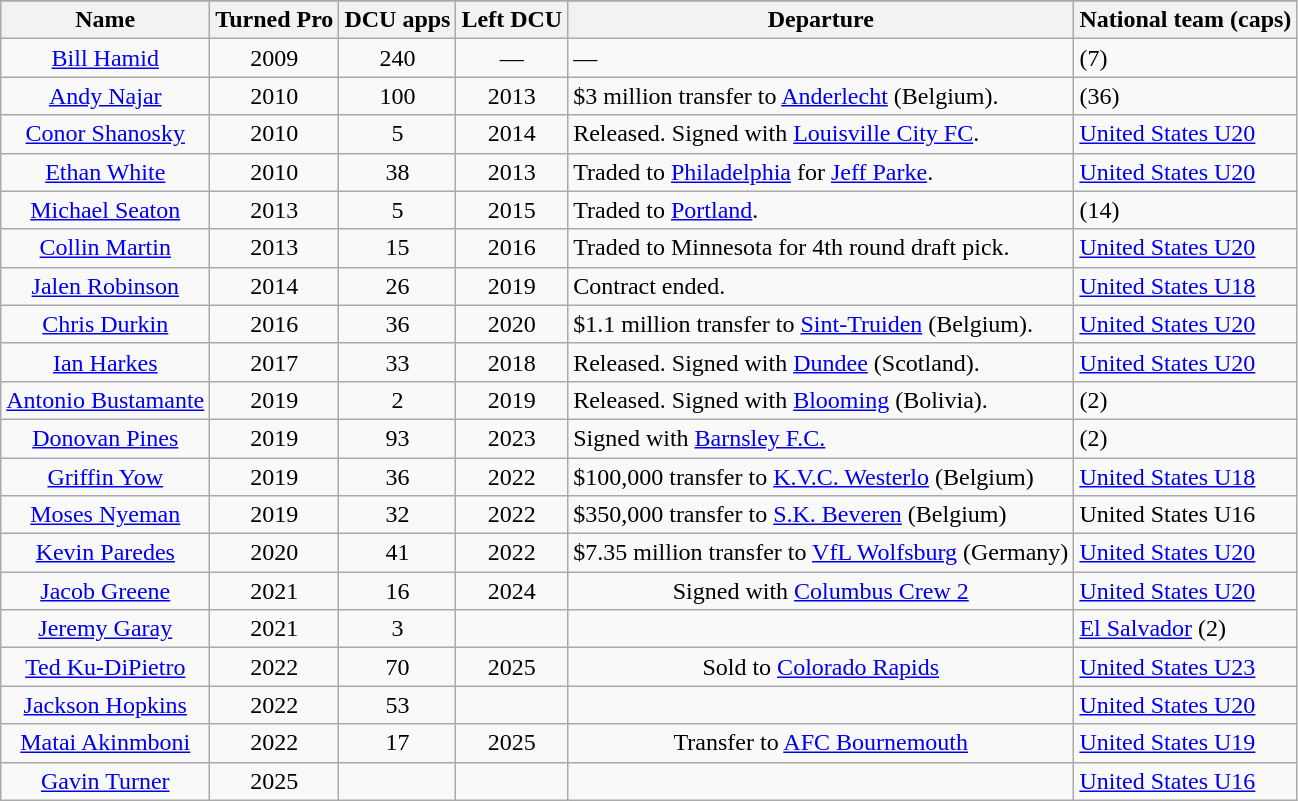<table | class="wikitable sortable">
<tr>
</tr>
<tr>
<th>Name</th>
<th>Turned Pro</th>
<th>DCU apps</th>
<th>Left DCU</th>
<th>Departure</th>
<th>National team (caps)</th>
</tr>
<tr align=center>
<td><a href='#'>Bill Hamid</a></td>
<td>2009</td>
<td>240</td>
<td>—</td>
<td align=left>—</td>
<td align=left> (7)</td>
</tr>
<tr align=center>
<td><a href='#'>Andy Najar</a></td>
<td>2010</td>
<td>100</td>
<td>2013</td>
<td align=left>$3 million transfer to <a href='#'>Anderlecht</a> (Belgium).</td>
<td align=left> (36)</td>
</tr>
<tr align=center>
<td><a href='#'>Conor Shanosky</a></td>
<td>2010</td>
<td>5</td>
<td>2014</td>
<td align=left>Released. Signed with <a href='#'>Louisville City FC</a>.</td>
<td align=left> <a href='#'>United States U20</a></td>
</tr>
<tr align=center>
<td><a href='#'>Ethan White</a></td>
<td>2010</td>
<td>38</td>
<td>2013</td>
<td align=left>Traded to <a href='#'>Philadelphia</a> for <a href='#'>Jeff Parke</a>.</td>
<td align=left> <a href='#'>United States U20</a></td>
</tr>
<tr align=center>
<td><a href='#'>Michael Seaton</a></td>
<td>2013</td>
<td>5</td>
<td>2015</td>
<td align=left>Traded to <a href='#'>Portland</a>.</td>
<td align=left> (14)</td>
</tr>
<tr align=center>
<td><a href='#'>Collin Martin</a></td>
<td>2013</td>
<td>15</td>
<td>2016</td>
<td align=left>Traded to Minnesota for 4th round draft pick.</td>
<td align=left> <a href='#'>United States U20</a></td>
</tr>
<tr align=center>
<td><a href='#'>Jalen Robinson</a></td>
<td>2014</td>
<td>26</td>
<td>2019</td>
<td align=left>Contract ended.</td>
<td align=left> <a href='#'>United States U18</a></td>
</tr>
<tr align=center>
<td><a href='#'>Chris Durkin</a></td>
<td>2016</td>
<td>36</td>
<td>2020</td>
<td align=left>$1.1 million transfer to <a href='#'>Sint-Truiden</a> (Belgium).</td>
<td align=left> <a href='#'>United States U20</a></td>
</tr>
<tr align=center>
<td><a href='#'>Ian Harkes</a></td>
<td>2017</td>
<td>33</td>
<td>2018</td>
<td align=left>Released. Signed with <a href='#'>Dundee</a> (Scotland).</td>
<td align=left> <a href='#'>United States U20</a></td>
</tr>
<tr align=center>
<td><a href='#'>Antonio Bustamante</a></td>
<td>2019</td>
<td>2</td>
<td>2019</td>
<td align=left>Released. Signed with <a href='#'>Blooming</a> (Bolivia).</td>
<td align=left> (2)</td>
</tr>
<tr align=center>
<td><a href='#'>Donovan Pines</a></td>
<td>2019</td>
<td>93</td>
<td>2023</td>
<td align=left>Signed with <a href='#'>Barnsley F.C.</a></td>
<td align=left> (2)</td>
</tr>
<tr align=center>
<td><a href='#'>Griffin Yow</a></td>
<td>2019</td>
<td>36</td>
<td>2022</td>
<td align=left>$100,000 transfer to <a href='#'>K.V.C. Westerlo</a> (Belgium)</td>
<td align=left> <a href='#'>United States U18</a></td>
</tr>
<tr align=center>
<td><a href='#'>Moses Nyeman</a></td>
<td>2019</td>
<td>32</td>
<td>2022</td>
<td align=left>$350,000 transfer to <a href='#'>S.K. Beveren</a> (Belgium)</td>
<td align=left> United States U16</td>
</tr>
<tr align=center>
<td><a href='#'>Kevin Paredes</a></td>
<td>2020</td>
<td>41</td>
<td>2022</td>
<td align=left>$7.35 million transfer to <a href='#'>VfL Wolfsburg</a> (Germany)</td>
<td align=left> <a href='#'>United States U20</a></td>
</tr>
<tr align=center>
<td><a href='#'>Jacob Greene</a></td>
<td>2021</td>
<td>16</td>
<td>2024</td>
<td>Signed with <a href='#'>Columbus Crew 2</a></td>
<td align=left> <a href='#'>United States U20</a></td>
</tr>
<tr align=center>
<td><a href='#'>Jeremy Garay</a></td>
<td>2021</td>
<td>3</td>
<td></td>
<td></td>
<td align=left> <a href='#'>El Salvador</a> (2)</td>
</tr>
<tr align=center>
<td><a href='#'>Ted Ku-DiPietro</a></td>
<td>2022</td>
<td>70</td>
<td>2025</td>
<td>Sold to <a href='#'>Colorado Rapids</a></td>
<td align=left> <a href='#'>United States U23</a></td>
</tr>
<tr align=center>
<td><a href='#'>Jackson Hopkins</a></td>
<td>2022</td>
<td>53</td>
<td></td>
<td></td>
<td align=left> <a href='#'>United States U20</a></td>
</tr>
<tr align=center>
<td><a href='#'>Matai Akinmboni</a></td>
<td>2022</td>
<td>17</td>
<td>2025</td>
<td>Transfer to <a href='#'>AFC Bournemouth</a></td>
<td align=left> <a href='#'>United States U19</a></td>
</tr>
<tr align=center>
<td><a href='#'>Gavin Turner</a></td>
<td>2025</td>
<td></td>
<td></td>
<td></td>
<td align=left> <a href='#'>United States U16</a></td>
</tr>
</table>
